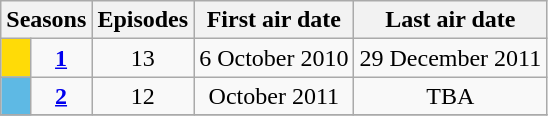<table class="wikitable">
<tr>
<th colspan="2">Seasons</th>
<th>Episodes</th>
<th>First air date</th>
<th>Last air date</th>
</tr>
<tr>
<td style="background:#FFDB07; color:#100; text-align:center;"></td>
<td style="text-align:center;"><strong><a href='#'>1</a></strong></td>
<td style="text-align:center;">13</td>
<td style="text-align:center;">6 October 2010</td>
<td style="text-align:center;">29 December 2011</td>
</tr>
<tr>
<td style="background:#5EB9E4; color:#100; text-align:center;"></td>
<td style="text-align:center;"><strong><a href='#'>2</a></strong></td>
<td style="text-align:center;">12</td>
<td style="text-align:center;">October 2011</td>
<td style="text-align:center;">TBA</td>
</tr>
<tr>
</tr>
</table>
